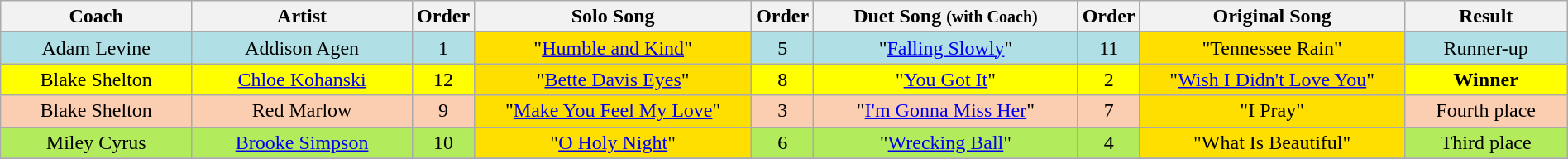<table class="wikitable" style="text-align:center; width:100%;">
<tr>
<th scope="col" width="13%">Coach</th>
<th scope="col" width="15%">Artist</th>
<th scope="col" width="02%">Order</th>
<th scope="col" width="19%">Solo Song</th>
<th scope="col" width="02%">Order</th>
<th scope="col" width="18%">Duet Song <small>(with Coach)</small></th>
<th scope="col" width="02%">Order</th>
<th scope="col" width="18%">Original Song</th>
<th scope="col" width="11%">Result</th>
</tr>
<tr bgcolor=#b0e0e6>
<td style="background:#B0E0E6;">Adam Levine</td>
<td style="background:#B0E0E6;">Addison Agen</td>
<td style="background:#B0E0E6;">1</td>
<td style="background:#fedf00;">"<a href='#'>Humble and Kind</a>"</td>
<td style="background:#B0E0E6;">5</td>
<td>"<a href='#'>Falling Slowly</a>"</td>
<td style="background:#B0E0E6;">11</td>
<td style="background:#fedf00;">"Tennessee Rain"</td>
<td style="background:#B0E0E6;">Runner-up</td>
</tr>
<tr bgcolor=yellow>
<td style="background:"yellow;">Blake Shelton</td>
<td style="background:"yellow;"><a href='#'>Chloe Kohanski</a></td>
<td style="background:"yellow;">12</td>
<td style="background:#fedf00;">"<a href='#'>Bette Davis Eyes</a>"</td>
<td style="background:"yellow;">8</td>
<td style="background:"yellow;">"<a href='#'>You Got It</a>"</td>
<td style="background:"yellow;">2</td>
<td style="background:#fedf00;">"<a href='#'>Wish I Didn't Love You</a>"</td>
<td style="background:"yellow;"><strong>Winner</strong></td>
</tr>
<tr bgcolor=#fbceb1>
<td>Blake Shelton</td>
<td>Red Marlow</td>
<td>9</td>
<td style="background:#fedf00;">"<a href='#'>Make You Feel My Love</a>"</td>
<td>3</td>
<td>"<a href='#'>I'm Gonna Miss Her</a>"</td>
<td>7</td>
<td style="background:#fedf00;">"I Pray"</td>
<td>Fourth place</td>
</tr>
<tr bgcolor=#B2EC5D>
<td>Miley Cyrus</td>
<td><a href='#'>Brooke Simpson</a></td>
<td>10</td>
<td style="background:#fedf00;">"<a href='#'>O Holy Night</a>"</td>
<td>6</td>
<td>"<a href='#'>Wrecking Ball</a>"</td>
<td>4</td>
<td style="background:#fedf00;">"What Is Beautiful"</td>
<td>Third place</td>
</tr>
<tr>
</tr>
</table>
